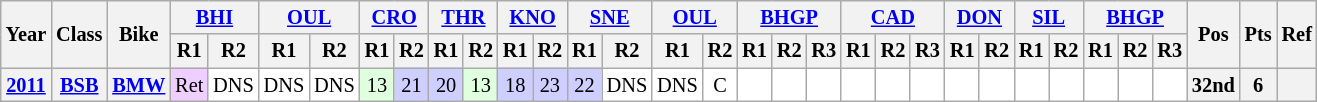<table class="wikitable" style="font-size: 85%; text-align: center;">
<tr valign="top">
<th valign="middle" rowspan=2>Year</th>
<th valign="middle" rowspan=2>Class</th>
<th valign="middle" rowspan=2>Bike</th>
<th colspan=2><a href='#'>BHI</a><br></th>
<th colspan=2><a href='#'>OUL</a><br></th>
<th colspan=2><a href='#'>CRO</a><br></th>
<th colspan=2><a href='#'>THR</a><br></th>
<th colspan=2><a href='#'>KNO</a><br></th>
<th colspan=2><a href='#'>SNE</a><br></th>
<th colspan=2><a href='#'>OUL</a><br></th>
<th colspan=3><a href='#'>BHGP</a><br></th>
<th colspan=3><a href='#'>CAD</a><br></th>
<th colspan=2><a href='#'>DON</a><br></th>
<th colspan=2><a href='#'>SIL</a><br></th>
<th colspan=3><a href='#'>BHGP</a><br></th>
<th valign="middle" rowspan=2>Pos</th>
<th valign="middle" rowspan=2>Pts</th>
<th valign="middle" rowspan=2>Ref</th>
</tr>
<tr>
<th>R1</th>
<th>R2</th>
<th>R1</th>
<th>R2</th>
<th>R1</th>
<th>R2</th>
<th>R1</th>
<th>R2</th>
<th>R1</th>
<th>R2</th>
<th>R1</th>
<th>R2</th>
<th>R1</th>
<th>R2</th>
<th>R1</th>
<th>R2</th>
<th>R3</th>
<th>R1</th>
<th>R2</th>
<th>R3</th>
<th>R1</th>
<th>R2</th>
<th>R1</th>
<th>R2</th>
<th>R1</th>
<th>R2</th>
<th>R3</th>
</tr>
<tr>
<th><a href='#'>2011</a></th>
<th><a href='#'>BSB</a></th>
<th><a href='#'>BMW</a></th>
<td style="background:#efcfff;">Ret</td>
<td style="background:#ffffff;">DNS</td>
<td style="background:#ffffff;">DNS</td>
<td style="background:#ffffff;">DNS</td>
<td style="background:#dfffdf;">13</td>
<td style="background:#cfcfff;">21</td>
<td style="background:#cfcfff;">20</td>
<td style="background:#dfffdf;">13</td>
<td style="background:#cfcfff;">18</td>
<td style="background:#cfcfff;">23</td>
<td style="background:#cfcfff;">22</td>
<td style="background:#FFFFFF;">DNS</td>
<td style="background:#ffffff;">DNS</td>
<td style="background:#ffffff;">C</td>
<td style="background:#ffffff;"></td>
<td style="background:#ffffff;"></td>
<td style="background:#ffffff;"></td>
<td style="background:#ffffff;"></td>
<td style="background:#ffffff;"></td>
<td style="background:#ffffff;"></td>
<td style="background:#ffffff;"></td>
<td style="background:#ffffff;"></td>
<td style="background:#ffffff;"></td>
<td style="background:#ffffff;"></td>
<td style="background:#ffffff;"></td>
<td style="background:#ffffff;"></td>
<td style="background:#ffffff;"></td>
<th>32nd</th>
<th>6</th>
<th></th>
</tr>
</table>
